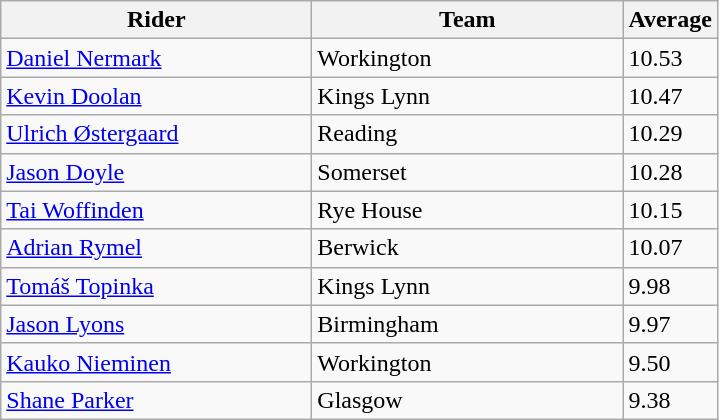<table class="wikitable" style="font-size: 100%">
<tr>
<th width=200>Rider</th>
<th width=200>Team</th>
<th width=40>Average</th>
</tr>
<tr>
<td align="left"> <a href='#'>Daniel Nermark</a></td>
<td>Workington</td>
<td>10.53</td>
</tr>
<tr>
<td align="left"> <a href='#'>Kevin Doolan</a></td>
<td>Kings Lynn</td>
<td>10.47</td>
</tr>
<tr>
<td align="left"> <a href='#'>Ulrich Østergaard</a></td>
<td>Reading</td>
<td>10.29</td>
</tr>
<tr>
<td align="left"> <a href='#'>Jason Doyle</a></td>
<td>Somerset</td>
<td>10.28</td>
</tr>
<tr>
<td align="left"> <a href='#'>Tai Woffinden</a></td>
<td>Rye House</td>
<td>10.15</td>
</tr>
<tr>
<td align="left"> <a href='#'>Adrian Rymel</a></td>
<td>Berwick</td>
<td>10.07</td>
</tr>
<tr>
<td align="left"> <a href='#'>Tomáš Topinka</a></td>
<td>Kings Lynn</td>
<td>9.98</td>
</tr>
<tr>
<td align="left"> <a href='#'>Jason Lyons</a></td>
<td>Birmingham</td>
<td>9.97</td>
</tr>
<tr>
<td align="left"> <a href='#'>Kauko Nieminen</a></td>
<td>Workington</td>
<td>9.50</td>
</tr>
<tr>
<td align="left"> <a href='#'>Shane Parker</a></td>
<td>Glasgow</td>
<td>9.38</td>
</tr>
</table>
